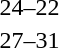<table style="text-align:center">
<tr>
<th width=200></th>
<th width=100></th>
<th width=200></th>
</tr>
<tr>
<td align=right><strong></strong></td>
<td>24–22</td>
<td align=left></td>
</tr>
<tr>
<td align=right></td>
<td>27–31</td>
<td align=left><strong></strong></td>
</tr>
</table>
